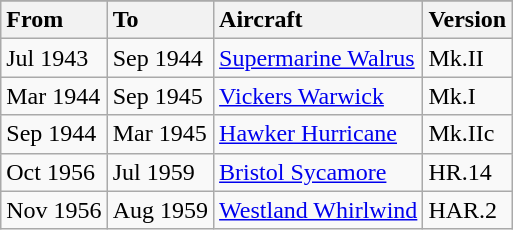<table class="wikitable">
<tr>
</tr>
<tr>
<th style="text-align: left;">From</th>
<th style="text-align: left;">To</th>
<th style="text-align: left;">Aircraft</th>
<th style="text-align: left;">Version</th>
</tr>
<tr>
<td>Jul 1943</td>
<td>Sep 1944</td>
<td><a href='#'>Supermarine Walrus</a></td>
<td>Mk.II</td>
</tr>
<tr>
<td>Mar 1944</td>
<td>Sep 1945</td>
<td><a href='#'>Vickers Warwick</a></td>
<td>Mk.I</td>
</tr>
<tr>
<td>Sep 1944</td>
<td>Mar 1945</td>
<td><a href='#'>Hawker Hurricane</a></td>
<td>Mk.IIc</td>
</tr>
<tr>
<td>Oct 1956</td>
<td>Jul 1959</td>
<td><a href='#'>Bristol Sycamore</a></td>
<td>HR.14</td>
</tr>
<tr>
<td>Nov 1956</td>
<td>Aug 1959</td>
<td><a href='#'>Westland Whirlwind</a></td>
<td>HAR.2</td>
</tr>
</table>
